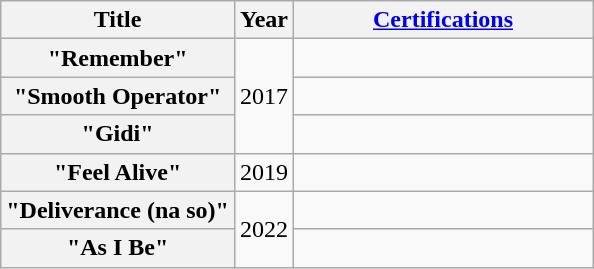<table class="wikitable plainrowheaders" style="text-align:center;">
<tr>
<th rowspan="1" scope="col">Title</th>
<th rowspan="1" scope="col">Year</th>
<th rowspan="1" scope="col" style="width:12em;"><a href='#'>Certifications</a></th>
</tr>
<tr>
<th scope="row">"Remember"</th>
<td rowspan="3">2017</td>
<td></td>
</tr>
<tr>
<th scope="row">"Smooth Operator"</th>
<td></td>
</tr>
<tr>
<th scope="row">"Gidi"</th>
<td></td>
</tr>
<tr>
<th scope="row">"Feel Alive"</th>
<td>2019</td>
<td></td>
</tr>
<tr>
<th scope="row">"Deliverance (na so)"</th>
<td rowspan="2">2022</td>
<td></td>
</tr>
<tr>
<th scope="row">"As I Be"</th>
<td></td>
</tr>
</table>
